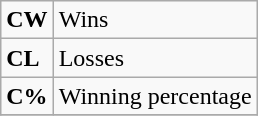<table class="wikitable">
<tr>
<td><strong>CW</strong></td>
<td>Wins</td>
</tr>
<tr>
<td><strong>CL</strong></td>
<td>Losses</td>
</tr>
<tr>
<td><strong>C%</strong></td>
<td>Winning percentage</td>
</tr>
<tr>
</tr>
</table>
